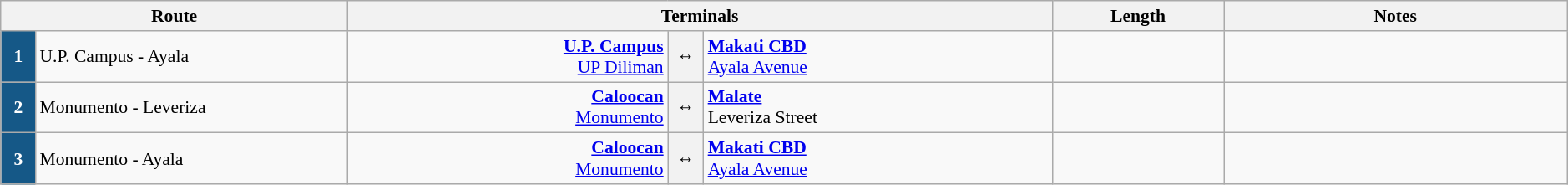<table class="wikitable sortable collapsible" style="margin-left: auto; margin-right: auto; border: none; width: 99%; font-size: 90%;">
<tr>
<th style="width:10%;" colspan="2">Route</th>
<th style="width:20%;" colspan="3" class="unsortable">Terminals</th>
<th style="width:5%;">Length</th>
<th style="width:10%;" class="unsortable">Notes</th>
</tr>
<tr>
<td style="background: #155887; color: white; text-align:center;" data-sort-value=1><strong>1</strong></td>
<td>U.P. Campus - Ayala</td>
<td style="text-align:right;"><strong><a href='#'>U.P. Campus</a></strong><br><a href='#'>UP Diliman</a></td>
<th style="width:0.5%; text-align:center;">↔</th>
<td><strong><a href='#'>Makati CBD</a></strong><br><a href='#'>Ayala Avenue</a></td>
<td></td>
<td></td>
</tr>
<tr>
<td style="background: #155887; color: white; text-align:center;" data-sort-value=1><strong>2</strong></td>
<td>Monumento - Leveriza</td>
<td style="text-align:right;"><strong><a href='#'>Caloocan</a></strong><br><a href='#'>Monumento</a></td>
<th style="width:0.5%; text-align:center;">↔</th>
<td><strong><a href='#'>Malate</a></strong><br>Leveriza Street</td>
<td></td>
<td></td>
</tr>
<tr>
<td style="background: #155887; color: white; text-align:center;" data-sort-value=1><strong>3</strong></td>
<td>Monumento - Ayala</td>
<td style="text-align:right;"><strong><a href='#'>Caloocan</a></strong><br><a href='#'>Monumento</a></td>
<th style="width:0.5%; text-align:center;">↔</th>
<td><strong><a href='#'>Makati CBD</a></strong><br><a href='#'>Ayala Avenue</a></td>
<td></td>
<td></td>
</tr>
</table>
